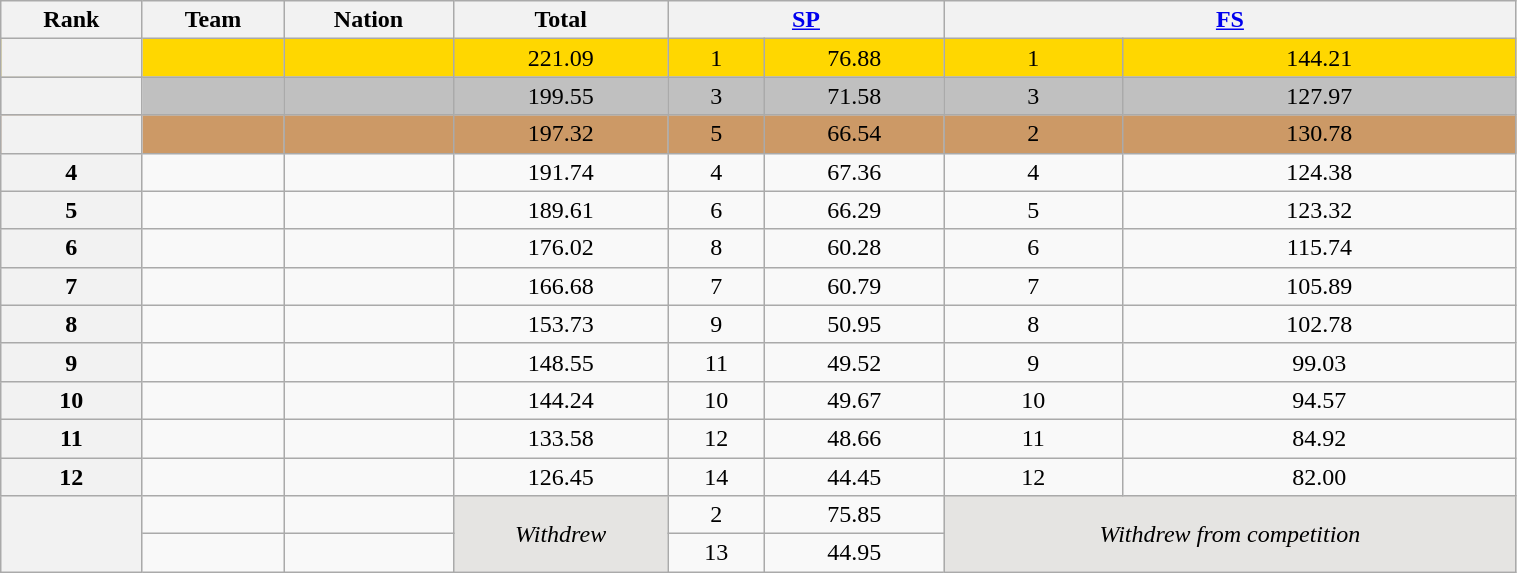<table class="wikitable sortable" style="text-align:center; width:80%">
<tr>
<th scope="col">Rank</th>
<th scope="col">Team</th>
<th scope="col">Nation</th>
<th scope="col">Total</th>
<th colspan="2" width="80px"><a href='#'>SP</a></th>
<th colspan="2" width="80px"><a href='#'>FS</a></th>
</tr>
<tr bgcolor="gold">
<th scope="row"></th>
<td align="left"></td>
<td align="left"></td>
<td align="center">221.09</td>
<td align="center">1</td>
<td align="center">76.88</td>
<td align="center">1</td>
<td align="center">144.21</td>
</tr>
<tr bgcolor="silver">
<th scope="row"></th>
<td align="left"></td>
<td align="left"></td>
<td align="center">199.55</td>
<td align="center">3</td>
<td align="center">71.58</td>
<td align="center">3</td>
<td align="center">127.97</td>
</tr>
<tr bgcolor="#cc9966">
<th scope="row"></th>
<td align="left"></td>
<td align="left"></td>
<td align="center">197.32</td>
<td align="center">5</td>
<td align="center">66.54</td>
<td align="center">2</td>
<td align="center">130.78</td>
</tr>
<tr>
<th scope="row">4</th>
<td align="left"></td>
<td align="left"></td>
<td align="center">191.74</td>
<td align="center">4</td>
<td align="center">67.36</td>
<td align="center">4</td>
<td align="center">124.38</td>
</tr>
<tr>
<th scope="row">5</th>
<td align="left"></td>
<td align="left"></td>
<td align="center">189.61</td>
<td align="center">6</td>
<td align="center">66.29</td>
<td align="center">5</td>
<td align="center">123.32</td>
</tr>
<tr>
<th scope="row">6</th>
<td align="left"></td>
<td align="left"></td>
<td align="center">176.02</td>
<td align="center">8</td>
<td align="center">60.28</td>
<td align="center">6</td>
<td align="center">115.74</td>
</tr>
<tr>
<th scope="row">7</th>
<td align="left"></td>
<td align="left"></td>
<td align="center">166.68</td>
<td align="center">7</td>
<td align="center">60.79</td>
<td align="center">7</td>
<td align="center">105.89</td>
</tr>
<tr>
<th scope="row">8</th>
<td align="left"></td>
<td align="left"></td>
<td align="center">153.73</td>
<td align="center">9</td>
<td align="center">50.95</td>
<td align="center">8</td>
<td align="center">102.78</td>
</tr>
<tr>
<th scope="row">9</th>
<td align="left"></td>
<td align="left"></td>
<td align="center">148.55</td>
<td align="center">11</td>
<td align="center">49.52</td>
<td align="center">9</td>
<td align="center">99.03</td>
</tr>
<tr>
<th scope="row">10</th>
<td align="left"></td>
<td align="left"></td>
<td align="center">144.24</td>
<td align="center">10</td>
<td align="center">49.67</td>
<td align="center">10</td>
<td align="center">94.57</td>
</tr>
<tr>
<th scope="row">11</th>
<td align="left"></td>
<td align="left"></td>
<td align="center">133.58</td>
<td align="center">12</td>
<td align="center">48.66</td>
<td align="center">11</td>
<td align="center">84.92</td>
</tr>
<tr>
<th scope="row">12</th>
<td align="left"></td>
<td align="left"></td>
<td align="center">126.45</td>
<td align="center">14</td>
<td align="center">44.45</td>
<td align="center">12</td>
<td align="center">82.00</td>
</tr>
<tr>
<th scope="row" rowspan="2"></th>
<td align="left"></td>
<td align="left"></td>
<td rowspan="2" bgcolor="e5e4e2" align="center"><em>Withdrew</em></td>
<td align="center">2</td>
<td align="center">75.85</td>
<td rowspan="2" colspan=2 bgcolor="e5e4e2" align="center"><em>Withdrew from competition</em></td>
</tr>
<tr>
<td align="left"></td>
<td align="left"></td>
<td align="center">13</td>
<td align="center">44.95</td>
</tr>
</table>
